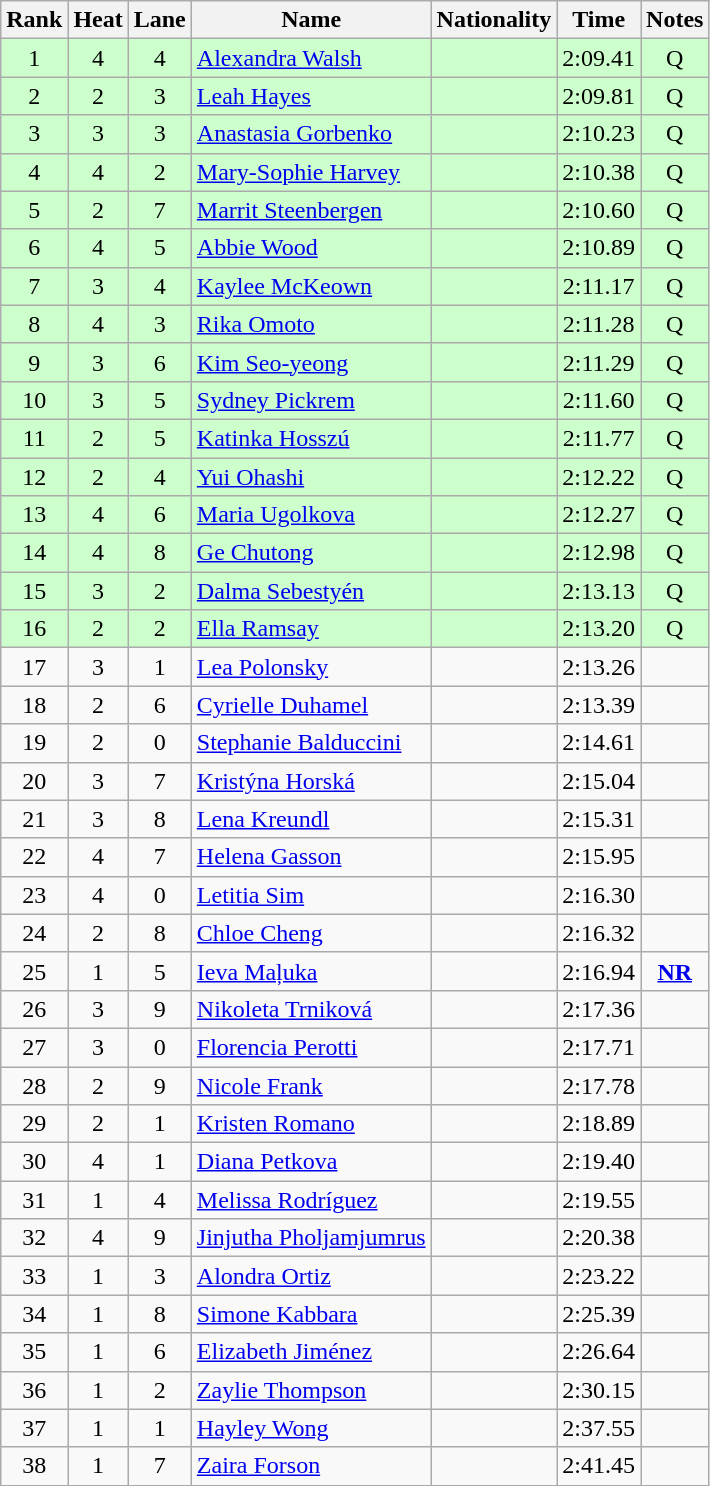<table class="wikitable sortable" style="text-align:center">
<tr>
<th>Rank</th>
<th>Heat</th>
<th>Lane</th>
<th>Name</th>
<th>Nationality</th>
<th>Time</th>
<th>Notes</th>
</tr>
<tr bgcolor=ccffcc>
<td>1</td>
<td>4</td>
<td>4</td>
<td align=left><a href='#'>Alexandra Walsh</a></td>
<td align=left></td>
<td>2:09.41</td>
<td>Q</td>
</tr>
<tr bgcolor=ccffcc>
<td>2</td>
<td>2</td>
<td>3</td>
<td align=left><a href='#'>Leah Hayes</a></td>
<td align=left></td>
<td>2:09.81</td>
<td>Q</td>
</tr>
<tr bgcolor=ccffcc>
<td>3</td>
<td>3</td>
<td>3</td>
<td align=left><a href='#'>Anastasia Gorbenko</a></td>
<td align=left></td>
<td>2:10.23</td>
<td>Q</td>
</tr>
<tr bgcolor=ccffcc>
<td>4</td>
<td>4</td>
<td>2</td>
<td align=left><a href='#'>Mary-Sophie Harvey</a></td>
<td align=left></td>
<td>2:10.38</td>
<td>Q</td>
</tr>
<tr bgcolor=ccffcc>
<td>5</td>
<td>2</td>
<td>7</td>
<td align=left><a href='#'>Marrit Steenbergen</a></td>
<td align=left></td>
<td>2:10.60</td>
<td>Q</td>
</tr>
<tr bgcolor=ccffcc>
<td>6</td>
<td>4</td>
<td>5</td>
<td align=left><a href='#'>Abbie Wood</a></td>
<td align=left></td>
<td>2:10.89</td>
<td>Q</td>
</tr>
<tr bgcolor=ccffcc>
<td>7</td>
<td>3</td>
<td>4</td>
<td align=left><a href='#'>Kaylee McKeown</a></td>
<td align=left></td>
<td>2:11.17</td>
<td>Q</td>
</tr>
<tr bgcolor=ccffcc>
<td>8</td>
<td>4</td>
<td>3</td>
<td align=left><a href='#'>Rika Omoto</a></td>
<td align=left></td>
<td>2:11.28</td>
<td>Q</td>
</tr>
<tr bgcolor=ccffcc>
<td>9</td>
<td>3</td>
<td>6</td>
<td align=left><a href='#'>Kim Seo-yeong</a></td>
<td align=left></td>
<td>2:11.29</td>
<td>Q</td>
</tr>
<tr bgcolor=ccffcc>
<td>10</td>
<td>3</td>
<td>5</td>
<td align=left><a href='#'>Sydney Pickrem</a></td>
<td align=left></td>
<td>2:11.60</td>
<td>Q</td>
</tr>
<tr bgcolor=ccffcc>
<td>11</td>
<td>2</td>
<td>5</td>
<td align=left><a href='#'>Katinka Hosszú</a></td>
<td align=left></td>
<td>2:11.77</td>
<td>Q</td>
</tr>
<tr bgcolor=ccffcc>
<td>12</td>
<td>2</td>
<td>4</td>
<td align=left><a href='#'>Yui Ohashi</a></td>
<td align=left></td>
<td>2:12.22</td>
<td>Q</td>
</tr>
<tr bgcolor=ccffcc>
<td>13</td>
<td>4</td>
<td>6</td>
<td align=left><a href='#'>Maria Ugolkova</a></td>
<td align=left></td>
<td>2:12.27</td>
<td>Q</td>
</tr>
<tr bgcolor=ccffcc>
<td>14</td>
<td>4</td>
<td>8</td>
<td align=left><a href='#'>Ge Chutong</a></td>
<td align=left></td>
<td>2:12.98</td>
<td>Q</td>
</tr>
<tr bgcolor=ccffcc>
<td>15</td>
<td>3</td>
<td>2</td>
<td align=left><a href='#'>Dalma Sebestyén</a></td>
<td align=left></td>
<td>2:13.13</td>
<td>Q</td>
</tr>
<tr bgcolor=ccffcc>
<td>16</td>
<td>2</td>
<td>2</td>
<td align=left><a href='#'>Ella Ramsay</a></td>
<td align=left></td>
<td>2:13.20</td>
<td>Q</td>
</tr>
<tr>
<td>17</td>
<td>3</td>
<td>1</td>
<td align=left><a href='#'>Lea Polonsky</a></td>
<td align=left></td>
<td>2:13.26</td>
<td></td>
</tr>
<tr>
<td>18</td>
<td>2</td>
<td>6</td>
<td align=left><a href='#'>Cyrielle Duhamel</a></td>
<td align=left></td>
<td>2:13.39</td>
<td></td>
</tr>
<tr>
<td>19</td>
<td>2</td>
<td>0</td>
<td align=left><a href='#'>Stephanie Balduccini</a></td>
<td align=left></td>
<td>2:14.61</td>
<td></td>
</tr>
<tr>
<td>20</td>
<td>3</td>
<td>7</td>
<td align=left><a href='#'>Kristýna Horská</a></td>
<td align=left></td>
<td>2:15.04</td>
<td></td>
</tr>
<tr>
<td>21</td>
<td>3</td>
<td>8</td>
<td align=left><a href='#'>Lena Kreundl</a></td>
<td align=left></td>
<td>2:15.31</td>
<td></td>
</tr>
<tr>
<td>22</td>
<td>4</td>
<td>7</td>
<td align=left><a href='#'>Helena Gasson</a></td>
<td align=left></td>
<td>2:15.95</td>
<td></td>
</tr>
<tr>
<td>23</td>
<td>4</td>
<td>0</td>
<td align=left><a href='#'>Letitia Sim</a></td>
<td align=left></td>
<td>2:16.30</td>
<td></td>
</tr>
<tr>
<td>24</td>
<td>2</td>
<td>8</td>
<td align=left><a href='#'>Chloe Cheng</a></td>
<td align=left></td>
<td>2:16.32</td>
<td></td>
</tr>
<tr>
<td>25</td>
<td>1</td>
<td>5</td>
<td align=left><a href='#'>Ieva Maļuka</a></td>
<td align=left></td>
<td>2:16.94</td>
<td><strong><a href='#'>NR</a></strong></td>
</tr>
<tr>
<td>26</td>
<td>3</td>
<td>9</td>
<td align=left><a href='#'>Nikoleta Trniková</a></td>
<td align=left></td>
<td>2:17.36</td>
<td></td>
</tr>
<tr>
<td>27</td>
<td>3</td>
<td>0</td>
<td align=left><a href='#'>Florencia Perotti</a></td>
<td align=left></td>
<td>2:17.71</td>
<td></td>
</tr>
<tr>
<td>28</td>
<td>2</td>
<td>9</td>
<td align=left><a href='#'>Nicole Frank</a></td>
<td align=left></td>
<td>2:17.78</td>
<td></td>
</tr>
<tr>
<td>29</td>
<td>2</td>
<td>1</td>
<td align=left><a href='#'>Kristen Romano</a></td>
<td align=left></td>
<td>2:18.89</td>
<td></td>
</tr>
<tr>
<td>30</td>
<td>4</td>
<td>1</td>
<td align=left><a href='#'>Diana Petkova</a></td>
<td align=left></td>
<td>2:19.40</td>
<td></td>
</tr>
<tr>
<td>31</td>
<td>1</td>
<td>4</td>
<td align=left><a href='#'>Melissa Rodríguez</a></td>
<td align=left></td>
<td>2:19.55</td>
<td></td>
</tr>
<tr>
<td>32</td>
<td>4</td>
<td>9</td>
<td align=left><a href='#'>Jinjutha Pholjamjumrus</a></td>
<td align=left></td>
<td>2:20.38</td>
<td></td>
</tr>
<tr>
<td>33</td>
<td>1</td>
<td>3</td>
<td align=left><a href='#'>Alondra Ortiz</a></td>
<td align=left></td>
<td>2:23.22</td>
<td></td>
</tr>
<tr>
<td>34</td>
<td>1</td>
<td>8</td>
<td align=left><a href='#'>Simone Kabbara</a></td>
<td align=left></td>
<td>2:25.39</td>
<td></td>
</tr>
<tr>
<td>35</td>
<td>1</td>
<td>6</td>
<td align=left><a href='#'>Elizabeth Jiménez</a></td>
<td align=left></td>
<td>2:26.64</td>
<td></td>
</tr>
<tr>
<td>36</td>
<td>1</td>
<td>2</td>
<td align=left><a href='#'>Zaylie Thompson</a></td>
<td align=left></td>
<td>2:30.15</td>
<td></td>
</tr>
<tr>
<td>37</td>
<td>1</td>
<td>1</td>
<td align=left><a href='#'>Hayley Wong</a></td>
<td align=left></td>
<td>2:37.55</td>
<td></td>
</tr>
<tr>
<td>38</td>
<td>1</td>
<td>7</td>
<td align=left><a href='#'>Zaira Forson</a></td>
<td align=left></td>
<td>2:41.45</td>
<td></td>
</tr>
</table>
